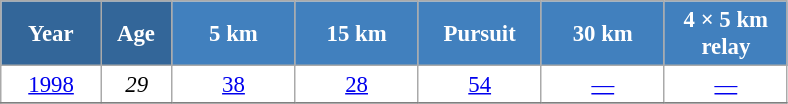<table class="wikitable" style="font-size:95%; text-align:center; border:grey solid 1px; border-collapse:collapse; background:#ffffff;">
<tr>
<th style="background-color:#369; color:white; width:60px;"> Year </th>
<th style="background-color:#369; color:white; width:40px;"> Age </th>
<th style="background-color:#4180be; color:white; width:75px;"> 5 km </th>
<th style="background-color:#4180be; color:white; width:75px;"> 15 km </th>
<th style="background-color:#4180be; color:white; width:75px;"> Pursuit </th>
<th style="background-color:#4180be; color:white; width:75px;"> 30 km </th>
<th style="background-color:#4180be; color:white; width:75px;"> 4 × 5 km <br> relay </th>
</tr>
<tr>
<td><a href='#'>1998</a></td>
<td><em>29</em></td>
<td><a href='#'>38</a></td>
<td><a href='#'>28</a></td>
<td><a href='#'>54</a></td>
<td><a href='#'>—</a></td>
<td><a href='#'>—</a></td>
</tr>
<tr>
</tr>
</table>
